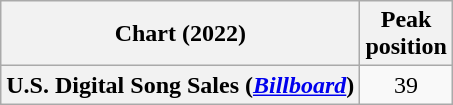<table class="wikitable plainrowheaders" style="text-align:center">
<tr>
<th scope="col">Chart (2022)</th>
<th scope="col">Peak<br>position</th>
</tr>
<tr>
<th scope="row">U.S. Digital Song Sales (<em><a href='#'>Billboard</a></em>)</th>
<td>39</td>
</tr>
</table>
